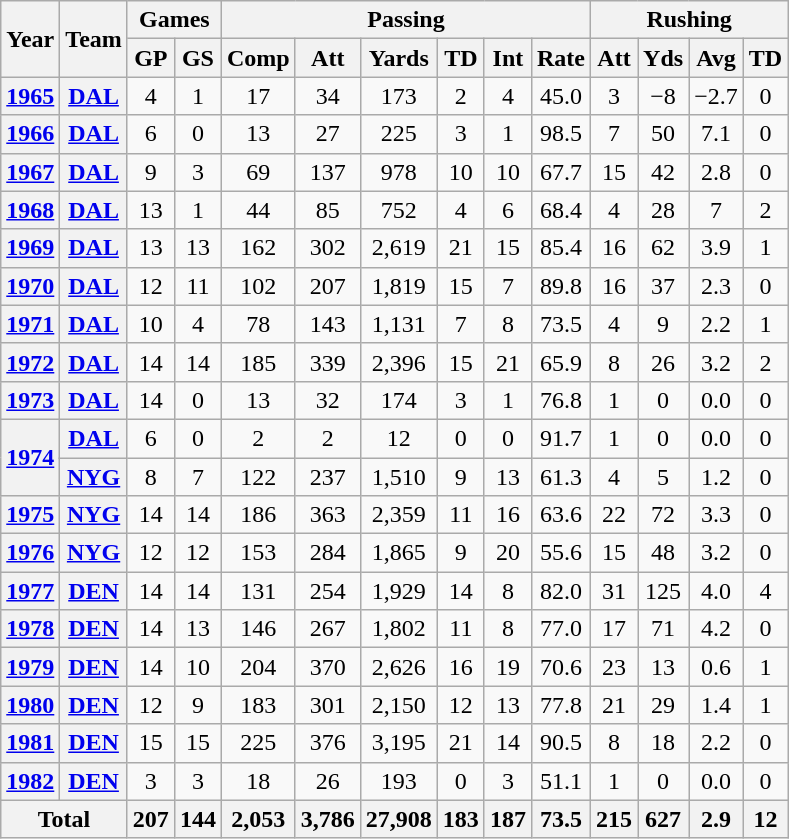<table class="wikitable sortable" style="text-align:center">
<tr>
<th rowspan="2">Year</th>
<th rowspan="2">Team</th>
<th colspan="2">Games</th>
<th colspan="6">Passing</th>
<th colspan="4">Rushing</th>
</tr>
<tr>
<th>GP</th>
<th>GS</th>
<th>Comp</th>
<th>Att</th>
<th>Yards</th>
<th>TD</th>
<th>Int</th>
<th>Rate</th>
<th>Att</th>
<th>Yds</th>
<th>Avg</th>
<th>TD</th>
</tr>
<tr>
<th><a href='#'>1965</a></th>
<th><a href='#'>DAL</a></th>
<td>4</td>
<td>1</td>
<td>17</td>
<td>34</td>
<td>173</td>
<td>2</td>
<td>4</td>
<td>45.0</td>
<td>3</td>
<td>−8</td>
<td>−2.7</td>
<td>0</td>
</tr>
<tr>
<th><a href='#'>1966</a></th>
<th><a href='#'>DAL</a></th>
<td>6</td>
<td>0</td>
<td>13</td>
<td>27</td>
<td>225</td>
<td>3</td>
<td>1</td>
<td>98.5</td>
<td>7</td>
<td>50</td>
<td>7.1</td>
<td>0</td>
</tr>
<tr>
<th><a href='#'>1967</a></th>
<th><a href='#'>DAL</a></th>
<td>9</td>
<td>3</td>
<td>69</td>
<td>137</td>
<td>978</td>
<td>10</td>
<td>10</td>
<td>67.7</td>
<td>15</td>
<td>42</td>
<td>2.8</td>
<td>0</td>
</tr>
<tr>
<th><a href='#'>1968</a></th>
<th><a href='#'>DAL</a></th>
<td>13</td>
<td>1</td>
<td>44</td>
<td>85</td>
<td>752</td>
<td>4</td>
<td>6</td>
<td>68.4</td>
<td>4</td>
<td>28</td>
<td>7</td>
<td>2</td>
</tr>
<tr>
<th><a href='#'>1969</a></th>
<th><a href='#'>DAL</a></th>
<td>13</td>
<td>13</td>
<td>162</td>
<td>302</td>
<td>2,619</td>
<td>21</td>
<td>15</td>
<td>85.4</td>
<td>16</td>
<td>62</td>
<td>3.9</td>
<td>1</td>
</tr>
<tr>
<th><a href='#'>1970</a></th>
<th><a href='#'>DAL</a></th>
<td>12</td>
<td>11</td>
<td>102</td>
<td>207</td>
<td>1,819</td>
<td>15</td>
<td>7</td>
<td>89.8</td>
<td>16</td>
<td>37</td>
<td>2.3</td>
<td>0</td>
</tr>
<tr>
<th><a href='#'>1971</a></th>
<th><a href='#'>DAL</a></th>
<td>10</td>
<td>4</td>
<td>78</td>
<td>143</td>
<td>1,131</td>
<td>7</td>
<td>8</td>
<td>73.5</td>
<td>4</td>
<td>9</td>
<td>2.2</td>
<td>1</td>
</tr>
<tr>
<th><a href='#'>1972</a></th>
<th><a href='#'>DAL</a></th>
<td>14</td>
<td>14</td>
<td>185</td>
<td>339</td>
<td>2,396</td>
<td>15</td>
<td>21</td>
<td>65.9</td>
<td>8</td>
<td>26</td>
<td>3.2</td>
<td>2</td>
</tr>
<tr>
<th><a href='#'>1973</a></th>
<th><a href='#'>DAL</a></th>
<td>14</td>
<td>0</td>
<td>13</td>
<td>32</td>
<td>174</td>
<td>3</td>
<td>1</td>
<td>76.8</td>
<td>1</td>
<td>0</td>
<td>0.0</td>
<td>0</td>
</tr>
<tr>
<th rowspan="2"><a href='#'>1974</a></th>
<th><a href='#'>DAL</a></th>
<td>6</td>
<td>0</td>
<td>2</td>
<td>2</td>
<td>12</td>
<td>0</td>
<td>0</td>
<td>91.7</td>
<td>1</td>
<td>0</td>
<td>0.0</td>
<td>0</td>
</tr>
<tr>
<th><a href='#'>NYG</a></th>
<td>8</td>
<td>7</td>
<td>122</td>
<td>237</td>
<td>1,510</td>
<td>9</td>
<td>13</td>
<td>61.3</td>
<td>4</td>
<td>5</td>
<td>1.2</td>
<td>0</td>
</tr>
<tr>
<th><a href='#'>1975</a></th>
<th><a href='#'>NYG</a></th>
<td>14</td>
<td>14</td>
<td>186</td>
<td>363</td>
<td>2,359</td>
<td>11</td>
<td>16</td>
<td>63.6</td>
<td>22</td>
<td>72</td>
<td>3.3</td>
<td>0</td>
</tr>
<tr>
<th><a href='#'>1976</a></th>
<th><a href='#'>NYG</a></th>
<td>12</td>
<td>12</td>
<td>153</td>
<td>284</td>
<td>1,865</td>
<td>9</td>
<td>20</td>
<td>55.6</td>
<td>15</td>
<td>48</td>
<td>3.2</td>
<td>0</td>
</tr>
<tr>
<th><a href='#'>1977</a></th>
<th><a href='#'>DEN</a></th>
<td>14</td>
<td>14</td>
<td>131</td>
<td>254</td>
<td>1,929</td>
<td>14</td>
<td>8</td>
<td>82.0</td>
<td>31</td>
<td>125</td>
<td>4.0</td>
<td>4</td>
</tr>
<tr>
<th><a href='#'>1978</a></th>
<th><a href='#'>DEN</a></th>
<td>14</td>
<td>13</td>
<td>146</td>
<td>267</td>
<td>1,802</td>
<td>11</td>
<td>8</td>
<td>77.0</td>
<td>17</td>
<td>71</td>
<td>4.2</td>
<td>0</td>
</tr>
<tr>
<th><a href='#'>1979</a></th>
<th><a href='#'>DEN</a></th>
<td>14</td>
<td>10</td>
<td>204</td>
<td>370</td>
<td>2,626</td>
<td>16</td>
<td>19</td>
<td>70.6</td>
<td>23</td>
<td>13</td>
<td>0.6</td>
<td>1</td>
</tr>
<tr>
<th><a href='#'>1980</a></th>
<th><a href='#'>DEN</a></th>
<td>12</td>
<td>9</td>
<td>183</td>
<td>301</td>
<td>2,150</td>
<td>12</td>
<td>13</td>
<td>77.8</td>
<td>21</td>
<td>29</td>
<td>1.4</td>
<td>1</td>
</tr>
<tr>
<th><a href='#'>1981</a></th>
<th><a href='#'>DEN</a></th>
<td>15</td>
<td>15</td>
<td>225</td>
<td>376</td>
<td>3,195</td>
<td>21</td>
<td>14</td>
<td>90.5</td>
<td>8</td>
<td>18</td>
<td>2.2</td>
<td>0</td>
</tr>
<tr>
<th><a href='#'>1982</a></th>
<th><a href='#'>DEN</a></th>
<td>3</td>
<td>3</td>
<td>18</td>
<td>26</td>
<td>193</td>
<td>0</td>
<td>3</td>
<td>51.1</td>
<td>1</td>
<td>0</td>
<td>0.0</td>
<td>0</td>
</tr>
<tr>
<th colspan="2">Total</th>
<th>207</th>
<th>144</th>
<th>2,053</th>
<th>3,786</th>
<th>27,908</th>
<th>183</th>
<th>187</th>
<th>73.5</th>
<th>215</th>
<th>627</th>
<th>2.9</th>
<th>12</th>
</tr>
</table>
